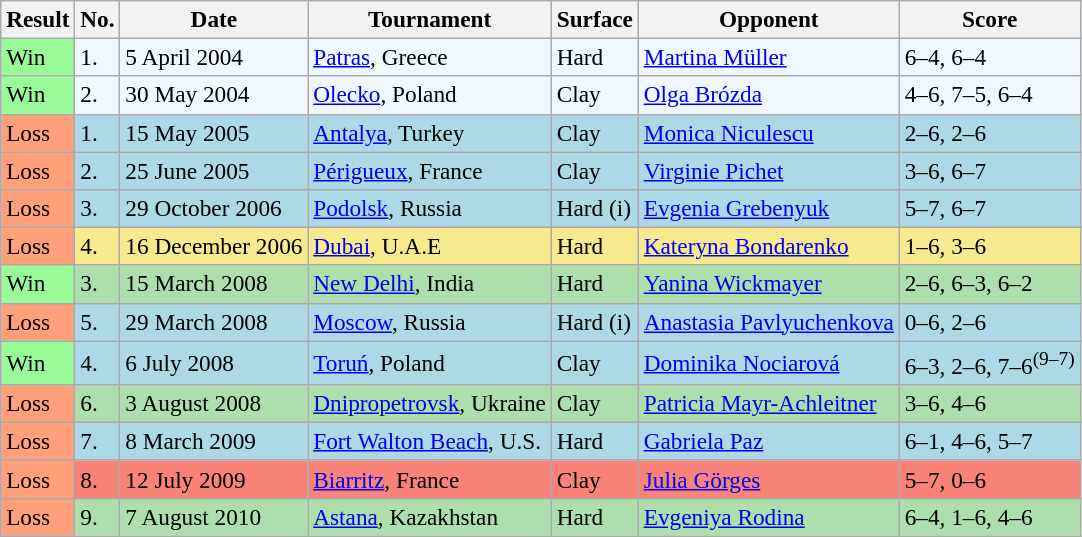<table class="sortable wikitable" style=font-size:97%>
<tr>
<th>Result</th>
<th>No.</th>
<th>Date</th>
<th>Tournament</th>
<th>Surface</th>
<th>Opponent</th>
<th>Score</th>
</tr>
<tr style="background:#f0f8ff;">
<td style="background:#98fb98;">Win</td>
<td>1.</td>
<td>5 April 2004</td>
<td><a href='#'>Patras</a>, Greece</td>
<td>Hard</td>
<td> <a href='#'>Martina Müller</a></td>
<td>6–4, 6–4</td>
</tr>
<tr style="background:#f0f8ff;">
<td style="background:#98fb98;">Win</td>
<td>2.</td>
<td>30 May 2004</td>
<td><a href='#'>Olecko</a>, Poland</td>
<td>Clay</td>
<td> <a href='#'>Olga Brózda</a></td>
<td>4–6, 7–5, 6–4</td>
</tr>
<tr style="background:lightblue;">
<td style="background:#ffa07a;">Loss</td>
<td>1.</td>
<td>15 May 2005</td>
<td><a href='#'>Antalya</a>, Turkey</td>
<td>Clay</td>
<td> <a href='#'>Monica Niculescu</a></td>
<td>2–6, 2–6</td>
</tr>
<tr style="background:lightblue;">
<td style="background:#ffa07a;">Loss</td>
<td>2.</td>
<td>25 June 2005</td>
<td><a href='#'>Périgueux</a>, France</td>
<td>Clay</td>
<td> <a href='#'>Virginie Pichet</a></td>
<td>3–6, 6–7</td>
</tr>
<tr style="background:lightblue;">
<td style="background:#ffa07a;">Loss</td>
<td>3.</td>
<td>29 October 2006</td>
<td><a href='#'>Podolsk</a>, Russia</td>
<td>Hard (i)</td>
<td> <a href='#'>Evgenia Grebenyuk</a></td>
<td>5–7, 6–7</td>
</tr>
<tr style="background:#f7e98e;">
<td style="background:#ffa07a;">Loss</td>
<td>4.</td>
<td>16 December 2006</td>
<td><a href='#'>Dubai</a>, U.A.E</td>
<td>Hard</td>
<td> <a href='#'>Kateryna Bondarenko</a></td>
<td>1–6, 3–6</td>
</tr>
<tr style="background:#addfad;">
<td style="background:#98fb98;">Win</td>
<td>3.</td>
<td>15 March 2008</td>
<td><a href='#'>New Delhi</a>, India</td>
<td>Hard</td>
<td> <a href='#'>Yanina Wickmayer</a></td>
<td>2–6, 6–3, 6–2</td>
</tr>
<tr style="background:lightblue;">
<td style="background:#ffa07a;">Loss</td>
<td>5.</td>
<td>29 March 2008</td>
<td><a href='#'>Moscow</a>, Russia</td>
<td>Hard (i)</td>
<td> <a href='#'>Anastasia Pavlyuchenkova</a></td>
<td>0–6, 2–6</td>
</tr>
<tr style="background:lightblue;">
<td style="background:#98fb98;">Win</td>
<td>4.</td>
<td>6 July 2008</td>
<td><a href='#'>Toruń</a>, Poland</td>
<td>Clay</td>
<td> <a href='#'>Dominika Nociarová</a></td>
<td>6–3, 2–6, 7–6<sup>(9–7)</sup></td>
</tr>
<tr style="background:#addfad;">
<td style="background:#ffa07a;">Loss</td>
<td>6.</td>
<td>3 August 2008</td>
<td><a href='#'>Dnipropetrovsk</a>, Ukraine</td>
<td>Clay</td>
<td> <a href='#'>Patricia Mayr-Achleitner</a></td>
<td>3–6, 4–6</td>
</tr>
<tr style="background:lightblue;">
<td style="background:#ffa07a;">Loss</td>
<td>7.</td>
<td>8 March 2009</td>
<td><a href='#'>Fort Walton Beach</a>, U.S.</td>
<td>Hard</td>
<td> <a href='#'>Gabriela Paz</a></td>
<td>6–1, 4–6, 5–7</td>
</tr>
<tr style="background:#f88379;">
<td style="background:#ffa07a;">Loss</td>
<td>8.</td>
<td>12 July 2009</td>
<td><a href='#'>Biarritz</a>, France</td>
<td>Clay</td>
<td> <a href='#'>Julia Görges</a></td>
<td>5–7, 0–6</td>
</tr>
<tr style="background:#addfad;">
<td style="background:#ffa07a;">Loss</td>
<td>9.</td>
<td>7 August 2010</td>
<td><a href='#'>Astana</a>, Kazakhstan</td>
<td>Hard</td>
<td> <a href='#'>Evgeniya Rodina</a></td>
<td>6–4, 1–6, 4–6</td>
</tr>
</table>
